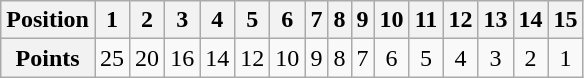<table class="wikitable">
<tr>
<th>Position</th>
<th>1</th>
<th>2</th>
<th>3</th>
<th>4</th>
<th>5</th>
<th>6</th>
<th>7</th>
<th>8</th>
<th>9</th>
<th>10</th>
<th>11</th>
<th>12</th>
<th>13</th>
<th>14</th>
<th>15</th>
</tr>
<tr align="center">
<th>Points</th>
<td>25</td>
<td>20</td>
<td>16</td>
<td>14</td>
<td>12</td>
<td>10</td>
<td>9</td>
<td>8</td>
<td>7</td>
<td>6</td>
<td>5</td>
<td>4</td>
<td>3</td>
<td>2</td>
<td>1</td>
</tr>
</table>
